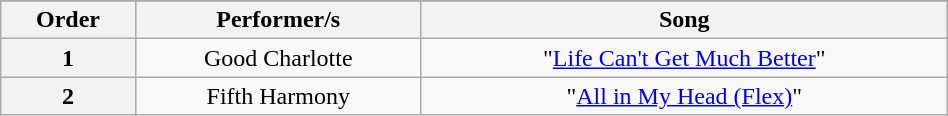<table class="wikitable" style="text-align:center; width:50%;">
<tr>
</tr>
<tr>
<th>Order</th>
<th>Performer/s</th>
<th>Song</th>
</tr>
<tr>
<th>1</th>
<td>Good Charlotte</td>
<td>"<a href='#'>Life Can't Get Much Better</a>"</td>
</tr>
<tr>
<th>2</th>
<td>Fifth Harmony</td>
<td>"<a href='#'>All in My Head (Flex)</a>"</td>
</tr>
</table>
